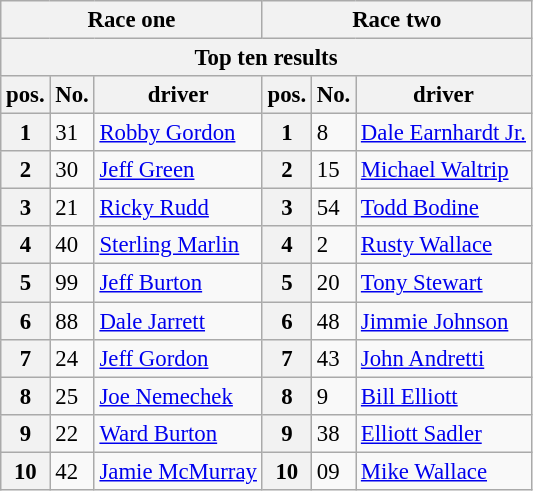<table class="wikitable" style="font-size: 95%;">
<tr>
<th colspan=3><strong>Race one</strong></th>
<th colspan=3><strong>Race two</strong></th>
</tr>
<tr>
<th colspan=6><strong>Top ten results</strong></th>
</tr>
<tr>
<th>pos.</th>
<th>No.</th>
<th>driver</th>
<th>pos.</th>
<th>No.</th>
<th>driver</th>
</tr>
<tr>
<th>1</th>
<td>31</td>
<td><a href='#'>Robby Gordon</a></td>
<th>1</th>
<td>8</td>
<td><a href='#'>Dale Earnhardt Jr.</a></td>
</tr>
<tr>
<th>2</th>
<td>30</td>
<td><a href='#'>Jeff Green</a></td>
<th>2</th>
<td>15</td>
<td><a href='#'>Michael Waltrip</a></td>
</tr>
<tr>
<th>3</th>
<td>21</td>
<td><a href='#'>Ricky Rudd</a></td>
<th>3</th>
<td>54</td>
<td><a href='#'>Todd Bodine</a></td>
</tr>
<tr>
<th>4</th>
<td>40</td>
<td><a href='#'>Sterling Marlin</a></td>
<th>4</th>
<td>2</td>
<td><a href='#'>Rusty Wallace</a></td>
</tr>
<tr>
<th>5</th>
<td>99</td>
<td><a href='#'>Jeff Burton</a></td>
<th>5</th>
<td>20</td>
<td><a href='#'>Tony Stewart</a></td>
</tr>
<tr>
<th>6</th>
<td>88</td>
<td><a href='#'>Dale Jarrett</a></td>
<th>6</th>
<td>48</td>
<td><a href='#'>Jimmie Johnson</a></td>
</tr>
<tr>
<th>7</th>
<td>24</td>
<td><a href='#'>Jeff Gordon</a></td>
<th>7</th>
<td>43</td>
<td><a href='#'>John Andretti</a></td>
</tr>
<tr>
<th>8</th>
<td>25</td>
<td><a href='#'>Joe Nemechek</a></td>
<th>8</th>
<td>9</td>
<td><a href='#'>Bill Elliott</a></td>
</tr>
<tr>
<th>9</th>
<td>22</td>
<td><a href='#'>Ward Burton</a></td>
<th>9</th>
<td>38</td>
<td><a href='#'>Elliott Sadler</a></td>
</tr>
<tr>
<th>10</th>
<td>42</td>
<td><a href='#'>Jamie McMurray</a></td>
<th>10</th>
<td>09</td>
<td><a href='#'>Mike Wallace</a></td>
</tr>
</table>
